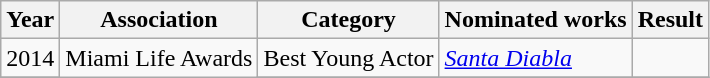<table class="wikitable sortable">
<tr>
<th>Year</th>
<th>Association</th>
<th>Category</th>
<th>Nominated works</th>
<th>Result</th>
</tr>
<tr>
<td rowspan=1>2014</td>
<td rowspan=2>Miami Life Awards</td>
<td>Best Young Actor</td>
<td><em><a href='#'>Santa Diabla</a></em></td>
<td></td>
</tr>
<tr>
</tr>
</table>
